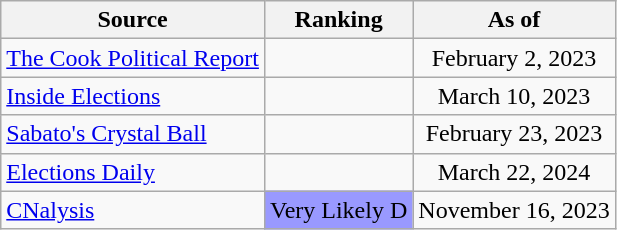<table class="wikitable" style="text-align:center">
<tr>
<th>Source</th>
<th>Ranking</th>
<th>As of</th>
</tr>
<tr>
<td align=left><a href='#'>The Cook Political Report</a></td>
<td></td>
<td>February 2, 2023</td>
</tr>
<tr>
<td align=left><a href='#'>Inside Elections</a></td>
<td></td>
<td>March 10, 2023</td>
</tr>
<tr>
<td align=left><a href='#'>Sabato's Crystal Ball</a></td>
<td></td>
<td>February 23, 2023</td>
</tr>
<tr>
<td align=left><a href='#'>Elections Daily</a></td>
<td></td>
<td>March 22, 2024</td>
</tr>
<tr>
<td align=left><a href='#'>CNalysis</a></td>
<td style="background:#99f">Very Likely D</td>
<td>November 16, 2023</td>
</tr>
</table>
